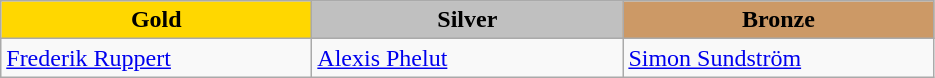<table class="wikitable" style="text-align:left">
<tr align="center">
<td width=200 bgcolor=gold><strong>Gold</strong></td>
<td width=200 bgcolor=silver><strong>Silver</strong></td>
<td width=200 bgcolor=CC9966><strong>Bronze</strong></td>
</tr>
<tr>
<td><a href='#'>Frederik Ruppert</a><br></td>
<td><a href='#'>Alexis Phelut</a><br></td>
<td><a href='#'>Simon Sundström</a><br></td>
</tr>
</table>
